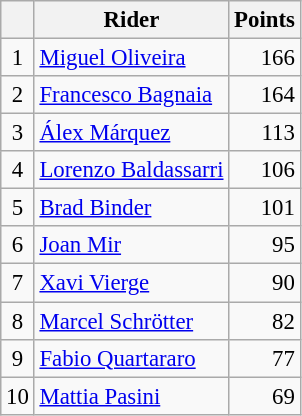<table class="wikitable" style="font-size: 95%;">
<tr>
<th></th>
<th>Rider</th>
<th>Points</th>
</tr>
<tr>
<td align=center>1</td>
<td> <a href='#'>Miguel Oliveira</a></td>
<td align=right>166</td>
</tr>
<tr>
<td align=center>2</td>
<td> <a href='#'>Francesco Bagnaia</a></td>
<td align=right>164</td>
</tr>
<tr>
<td align=center>3</td>
<td> <a href='#'>Álex Márquez</a></td>
<td align=right>113</td>
</tr>
<tr>
<td align=center>4</td>
<td> <a href='#'>Lorenzo Baldassarri</a></td>
<td align=right>106</td>
</tr>
<tr>
<td align=center>5</td>
<td> <a href='#'>Brad Binder</a></td>
<td align=right>101</td>
</tr>
<tr>
<td align=center>6</td>
<td> <a href='#'>Joan Mir</a></td>
<td align=right>95</td>
</tr>
<tr>
<td align=center>7</td>
<td> <a href='#'>Xavi Vierge</a></td>
<td align=right>90</td>
</tr>
<tr>
<td align=center>8</td>
<td> <a href='#'>Marcel Schrötter</a></td>
<td align=right>82</td>
</tr>
<tr>
<td align=center>9</td>
<td> <a href='#'>Fabio Quartararo</a></td>
<td align=right>77</td>
</tr>
<tr>
<td align=center>10</td>
<td> <a href='#'>Mattia Pasini</a></td>
<td align=right>69</td>
</tr>
</table>
